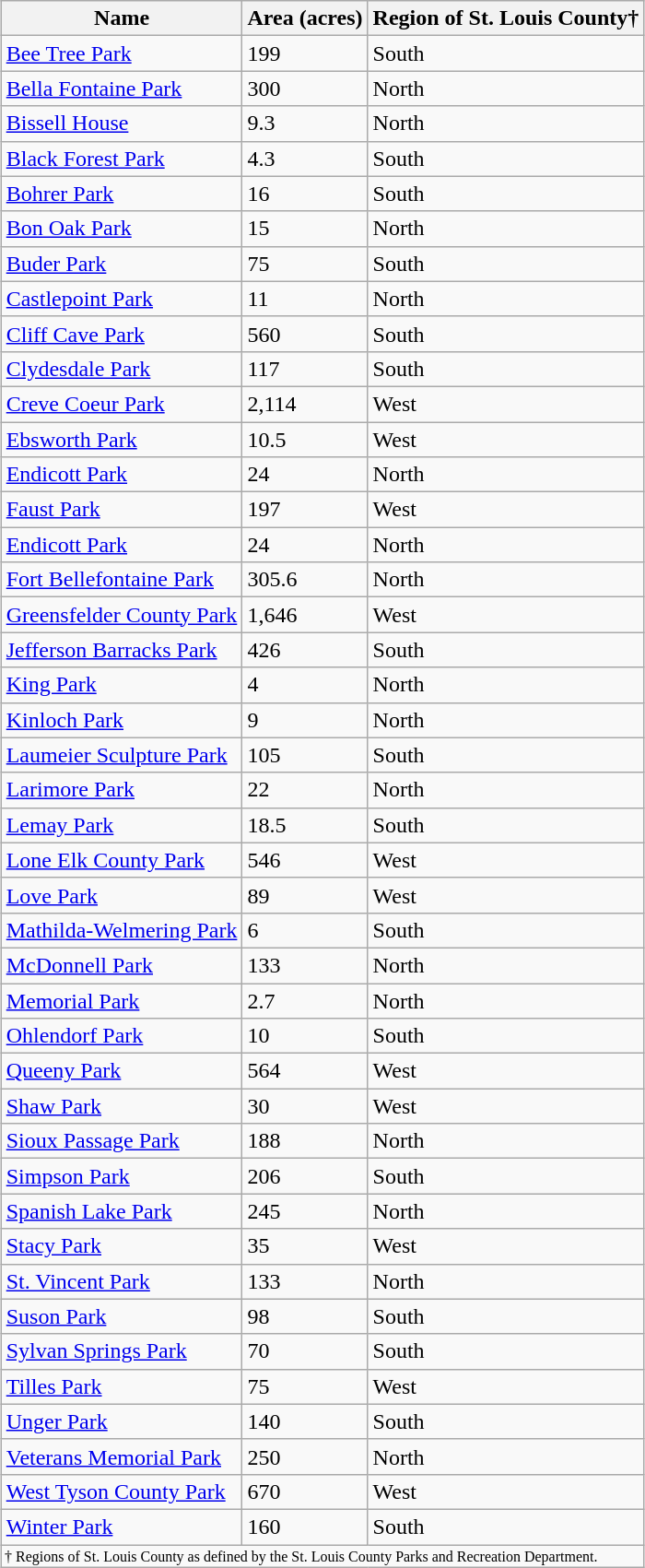<table class="wikitable collapsible collapsed sortable" style="margin: 1em auto 1em auto;">
<tr>
<th>Name</th>
<th>Area (acres)</th>
<th class="unsortable">Region of St. Louis County†</th>
</tr>
<tr>
<td><a href='#'>Bee Tree Park</a></td>
<td>199</td>
<td>South</td>
</tr>
<tr>
<td><a href='#'>Bella Fontaine Park</a></td>
<td>300</td>
<td>North</td>
</tr>
<tr>
<td><a href='#'>Bissell House</a></td>
<td>9.3</td>
<td>North</td>
</tr>
<tr>
<td><a href='#'>Black Forest Park</a></td>
<td>4.3</td>
<td>South</td>
</tr>
<tr>
<td><a href='#'>Bohrer Park</a></td>
<td>16</td>
<td>South</td>
</tr>
<tr>
<td><a href='#'>Bon Oak Park</a></td>
<td>15</td>
<td>North</td>
</tr>
<tr>
<td><a href='#'>Buder Park</a></td>
<td>75</td>
<td>South</td>
</tr>
<tr>
<td><a href='#'>Castlepoint Park</a></td>
<td>11</td>
<td>North</td>
</tr>
<tr>
<td><a href='#'>Cliff Cave Park</a></td>
<td>560</td>
<td>South</td>
</tr>
<tr>
<td><a href='#'>Clydesdale Park</a></td>
<td>117</td>
<td>South</td>
</tr>
<tr>
<td><a href='#'>Creve Coeur Park</a></td>
<td>2,114</td>
<td>West</td>
</tr>
<tr>
<td><a href='#'>Ebsworth Park</a></td>
<td>10.5</td>
<td>West</td>
</tr>
<tr>
<td><a href='#'>Endicott Park</a></td>
<td>24</td>
<td>North</td>
</tr>
<tr>
<td><a href='#'>Faust Park</a></td>
<td>197</td>
<td>West</td>
</tr>
<tr>
<td><a href='#'>Endicott Park</a></td>
<td>24</td>
<td>North</td>
</tr>
<tr>
<td><a href='#'>Fort Bellefontaine Park</a></td>
<td>305.6</td>
<td>North</td>
</tr>
<tr>
<td><a href='#'>Greensfelder County Park</a></td>
<td>1,646</td>
<td>West</td>
</tr>
<tr>
<td><a href='#'>Jefferson Barracks Park</a></td>
<td>426</td>
<td>South</td>
</tr>
<tr>
<td><a href='#'>King Park</a></td>
<td>4</td>
<td>North</td>
</tr>
<tr>
<td><a href='#'>Kinloch Park</a></td>
<td>9</td>
<td>North</td>
</tr>
<tr>
<td><a href='#'>Laumeier Sculpture Park</a></td>
<td>105</td>
<td>South</td>
</tr>
<tr>
<td><a href='#'>Larimore Park</a></td>
<td>22</td>
<td>North</td>
</tr>
<tr>
<td><a href='#'>Lemay Park</a></td>
<td>18.5</td>
<td>South</td>
</tr>
<tr>
<td><a href='#'>Lone Elk County Park</a></td>
<td>546</td>
<td>West</td>
</tr>
<tr>
<td><a href='#'>Love Park</a></td>
<td>89</td>
<td>West</td>
</tr>
<tr>
<td><a href='#'>Mathilda-Welmering Park</a></td>
<td>6</td>
<td>South</td>
</tr>
<tr>
<td><a href='#'>McDonnell Park</a></td>
<td>133</td>
<td>North</td>
</tr>
<tr>
<td><a href='#'>Memorial Park</a></td>
<td>2.7</td>
<td>North</td>
</tr>
<tr>
<td><a href='#'>Ohlendorf Park</a></td>
<td>10</td>
<td>South</td>
</tr>
<tr>
<td><a href='#'>Queeny Park</a></td>
<td>564</td>
<td>West</td>
</tr>
<tr>
<td><a href='#'>Shaw Park</a></td>
<td>30</td>
<td>West</td>
</tr>
<tr>
<td><a href='#'>Sioux Passage Park</a></td>
<td>188</td>
<td>North</td>
</tr>
<tr>
<td><a href='#'>Simpson Park</a></td>
<td>206</td>
<td>South</td>
</tr>
<tr>
<td><a href='#'>Spanish Lake Park</a></td>
<td>245</td>
<td>North</td>
</tr>
<tr>
<td><a href='#'>Stacy Park</a></td>
<td>35</td>
<td>West</td>
</tr>
<tr>
<td><a href='#'>St. Vincent Park</a></td>
<td>133</td>
<td>North</td>
</tr>
<tr>
<td><a href='#'>Suson Park</a></td>
<td>98</td>
<td>South</td>
</tr>
<tr>
<td><a href='#'>Sylvan Springs Park</a></td>
<td>70</td>
<td>South</td>
</tr>
<tr>
<td><a href='#'>Tilles Park</a></td>
<td>75</td>
<td>West</td>
</tr>
<tr>
<td><a href='#'>Unger Park</a></td>
<td>140</td>
<td>South</td>
</tr>
<tr>
<td><a href='#'>Veterans Memorial Park</a></td>
<td>250</td>
<td>North</td>
</tr>
<tr>
<td><a href='#'>West Tyson County Park</a></td>
<td>670</td>
<td>West</td>
</tr>
<tr>
<td><a href='#'>Winter Park</a></td>
<td>160</td>
<td>South</td>
</tr>
<tr class="sortbottom">
<td colspan="3" style="font-size: 8pt">† Regions of St. Louis County as defined by the St. Louis County Parks and Recreation Department.</td>
</tr>
</table>
